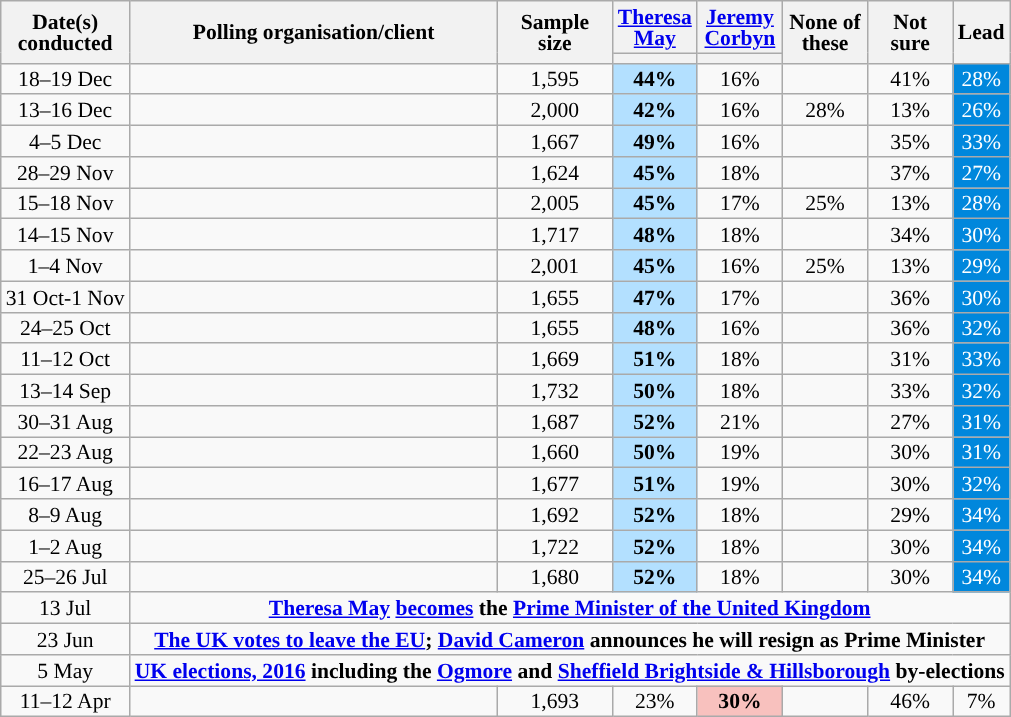<table class="wikitable sortable mw-datatable" style="text-align:center;font-size:90%;line-height:14px;">
<tr>
<th rowspan="2">Date(s)<br>conducted</th>
<th rowspan="2">Polling organisation/client</th>
<th rowspan="2">Sample<br>size</th>
<th style="width:50px;" class="unsortable"><a href='#'>Theresa May</a></th>
<th style="width:50px;" class="unsortable"><a href='#'>Jeremy Corbyn</a></th>
<th style="width:50px;" rowspan="2" class="unsortable">None of these</th>
<th style="width:50px;" rowspan="2" class="unsortable">Not sure</th>
<th class="unsortable" style="width:20px;" rowspan="2">Lead</th>
</tr>
<tr>
<th class="unsortable" style="color:inherit;background:"></th>
<th class="unsortable" style="color:inherit;background:"></th>
</tr>
<tr>
<td>18–19 Dec</td>
<td></td>
<td>1,595</td>
<td style="background:#B3E0FF"><strong>44%</strong></td>
<td>16%</td>
<td></td>
<td>41%</td>
<td style="background:#0087DC; color:white;">28%</td>
</tr>
<tr>
<td>13–16 Dec</td>
<td></td>
<td>2,000</td>
<td style="background:#B3E0FF"><strong>42%</strong></td>
<td>16%</td>
<td>28%</td>
<td>13%</td>
<td style="background:#0087DC; color:white;">26%</td>
</tr>
<tr>
<td>4–5 Dec</td>
<td></td>
<td>1,667</td>
<td style="background:#B3E0FF"><strong>49%</strong></td>
<td>16%</td>
<td></td>
<td>35%</td>
<td style="background:#0087DC; color:white;">33%</td>
</tr>
<tr>
<td>28–29 Nov</td>
<td></td>
<td>1,624</td>
<td style="background:#B3E0FF"><strong>45%</strong></td>
<td>18%</td>
<td></td>
<td>37%</td>
<td style="background:#0087DC; color:white;">27%</td>
</tr>
<tr>
<td>15–18 Nov</td>
<td></td>
<td>2,005</td>
<td style="background:#B3E0FF"><strong>45%</strong></td>
<td>17%</td>
<td>25%</td>
<td>13%</td>
<td style="background:#0087DC; color:white;">28%</td>
</tr>
<tr>
<td>14–15 Nov</td>
<td></td>
<td>1,717</td>
<td style="background:#B3E0FF"><strong>48%</strong></td>
<td>18%</td>
<td></td>
<td>34%</td>
<td style="background:#0087DC; color:white;">30%</td>
</tr>
<tr>
<td>1–4 Nov</td>
<td></td>
<td>2,001</td>
<td style="background:#B3E0FF"><strong>45%</strong></td>
<td>16%</td>
<td>25%</td>
<td>13%</td>
<td style="background:#0087DC; color:white;">29%</td>
</tr>
<tr>
<td>31 Oct-1 Nov</td>
<td></td>
<td>1,655</td>
<td style="background:#B3E0FF"><strong>47%</strong></td>
<td>17%</td>
<td></td>
<td>36%</td>
<td style="background:#0087DC; color:white;">30%</td>
</tr>
<tr>
<td>24–25 Oct</td>
<td></td>
<td>1,655</td>
<td style="background:#B3E0FF"><strong>48%</strong></td>
<td>16%</td>
<td></td>
<td>36%</td>
<td style="background:#0087DC; color:white;">32%</td>
</tr>
<tr>
<td>11–12 Oct</td>
<td></td>
<td>1,669</td>
<td style="background:#B3E0FF"><strong>51%</strong></td>
<td>18%</td>
<td></td>
<td>31%</td>
<td style="background:#0087DC; color:white;">33%</td>
</tr>
<tr>
<td>13–14 Sep</td>
<td></td>
<td>1,732</td>
<td style="background:#B3E0FF"><strong>50%</strong></td>
<td>18%</td>
<td></td>
<td>33%</td>
<td style="background:#0087DC; color:white;">32%</td>
</tr>
<tr>
<td>30–31 Aug</td>
<td></td>
<td>1,687</td>
<td style="background:#B3E0FF"><strong>52%</strong></td>
<td>21%</td>
<td></td>
<td>27%</td>
<td style="background:#0087DC; color:white;">31%</td>
</tr>
<tr>
<td>22–23 Aug</td>
<td></td>
<td>1,660</td>
<td style="background:#B3E0FF"><strong>50%</strong></td>
<td>19%</td>
<td></td>
<td>30%</td>
<td style="background:#0087DC; color:white;">31%</td>
</tr>
<tr>
<td>16–17 Aug</td>
<td></td>
<td>1,677</td>
<td style="background:#B3E0FF"><strong>51%</strong></td>
<td>19%</td>
<td></td>
<td>30%</td>
<td style="background:#0087DC; color:white;">32%</td>
</tr>
<tr>
<td>8–9 Aug</td>
<td></td>
<td>1,692</td>
<td style="background:#B3E0FF"><strong>52%</strong></td>
<td>18%</td>
<td></td>
<td>29%</td>
<td style="background:#0087DC; color:white;">34%</td>
</tr>
<tr>
<td>1–2 Aug</td>
<td></td>
<td>1,722</td>
<td style="background:#B3E0FF"><strong>52%</strong></td>
<td>18%</td>
<td></td>
<td>30%</td>
<td style="background:#0087DC; color:white;">34%</td>
</tr>
<tr>
<td>25–26 Jul</td>
<td></td>
<td>1,680</td>
<td style="background:#B3E0FF"><strong>52%</strong></td>
<td>18%</td>
<td></td>
<td>30%</td>
<td style="background:#0087DC; color:white;">34%</td>
</tr>
<tr>
<td>13 Jul</td>
<td colspan="10"><strong><a href='#'>Theresa May</a> <a href='#'>becomes</a> the <a href='#'>Prime Minister of the United Kingdom</a></strong></td>
</tr>
<tr>
<td>23 Jun</td>
<td colspan="10"><strong><a href='#'>The UK votes to leave the EU</a>; <a href='#'>David Cameron</a> announces he will resign as Prime Minister</strong></td>
</tr>
<tr>
<td>5 May</td>
<td colspan="10"><strong><a href='#'>UK elections, 2016</a> including the <a href='#'>Ogmore</a> and <a href='#'>Sheffield Brightside & Hillsborough</a> by-elections</strong></td>
</tr>
<tr>
<td>11–12 Apr</td>
<td rowspan=1></td>
<td>1,693</td>
<td>23%</td>
<td style="background:#F8C1BE"><strong>30%</strong></td>
<td></td>
<td>46%</td>
<td style="background:">7%</td>
</tr>
</table>
